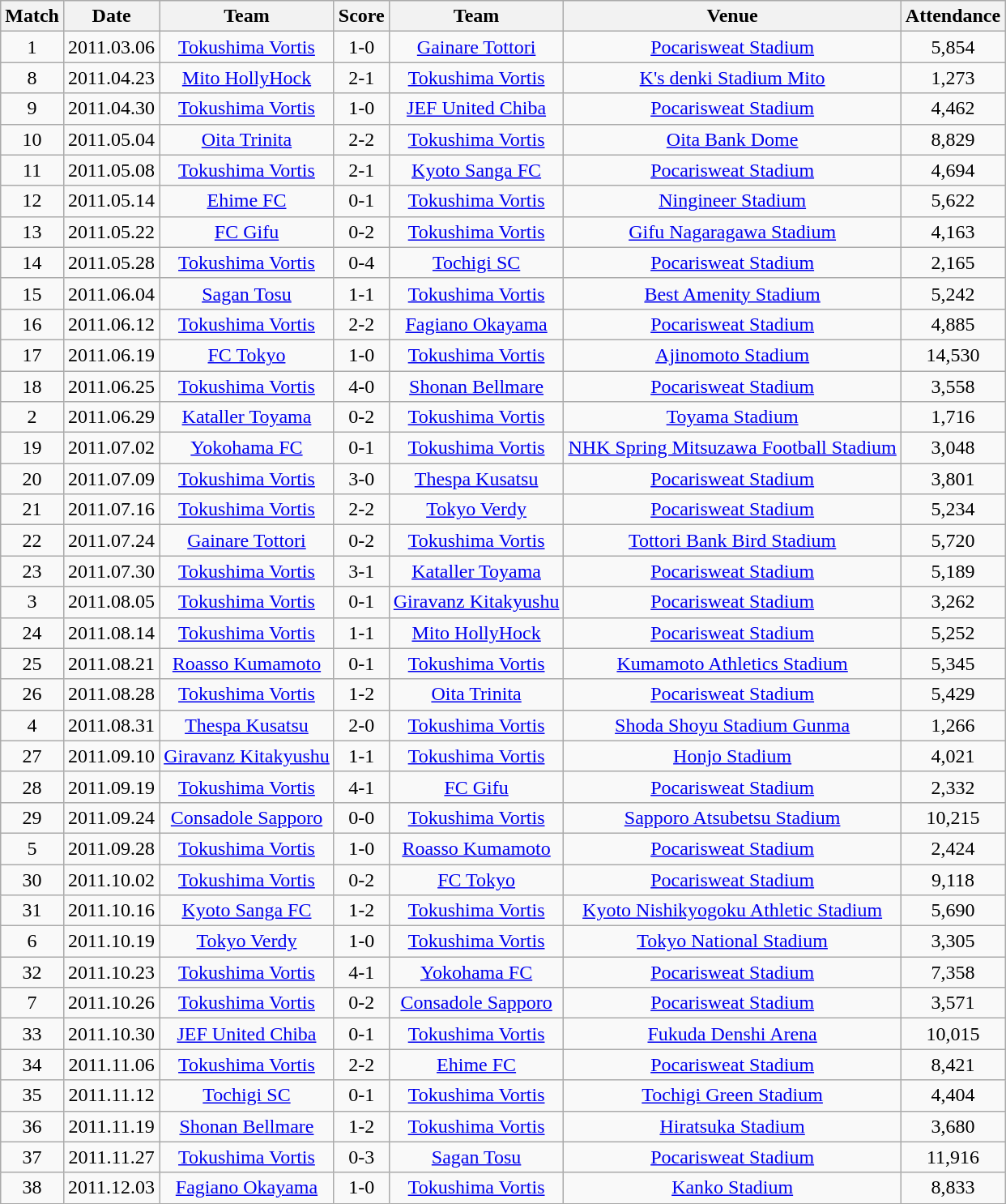<table class="wikitable" style="text-align:center;">
<tr>
<th>Match</th>
<th>Date</th>
<th>Team</th>
<th>Score</th>
<th>Team</th>
<th>Venue</th>
<th>Attendance</th>
</tr>
<tr>
<td>1</td>
<td>2011.03.06</td>
<td><a href='#'>Tokushima Vortis</a></td>
<td>1-0</td>
<td><a href='#'>Gainare Tottori</a></td>
<td><a href='#'>Pocarisweat Stadium</a></td>
<td>5,854</td>
</tr>
<tr>
<td>8</td>
<td>2011.04.23</td>
<td><a href='#'>Mito HollyHock</a></td>
<td>2-1</td>
<td><a href='#'>Tokushima Vortis</a></td>
<td><a href='#'>K's denki Stadium Mito</a></td>
<td>1,273</td>
</tr>
<tr>
<td>9</td>
<td>2011.04.30</td>
<td><a href='#'>Tokushima Vortis</a></td>
<td>1-0</td>
<td><a href='#'>JEF United Chiba</a></td>
<td><a href='#'>Pocarisweat Stadium</a></td>
<td>4,462</td>
</tr>
<tr>
<td>10</td>
<td>2011.05.04</td>
<td><a href='#'>Oita Trinita</a></td>
<td>2-2</td>
<td><a href='#'>Tokushima Vortis</a></td>
<td><a href='#'>Oita Bank Dome</a></td>
<td>8,829</td>
</tr>
<tr>
<td>11</td>
<td>2011.05.08</td>
<td><a href='#'>Tokushima Vortis</a></td>
<td>2-1</td>
<td><a href='#'>Kyoto Sanga FC</a></td>
<td><a href='#'>Pocarisweat Stadium</a></td>
<td>4,694</td>
</tr>
<tr>
<td>12</td>
<td>2011.05.14</td>
<td><a href='#'>Ehime FC</a></td>
<td>0-1</td>
<td><a href='#'>Tokushima Vortis</a></td>
<td><a href='#'>Ningineer Stadium</a></td>
<td>5,622</td>
</tr>
<tr>
<td>13</td>
<td>2011.05.22</td>
<td><a href='#'>FC Gifu</a></td>
<td>0-2</td>
<td><a href='#'>Tokushima Vortis</a></td>
<td><a href='#'>Gifu Nagaragawa Stadium</a></td>
<td>4,163</td>
</tr>
<tr>
<td>14</td>
<td>2011.05.28</td>
<td><a href='#'>Tokushima Vortis</a></td>
<td>0-4</td>
<td><a href='#'>Tochigi SC</a></td>
<td><a href='#'>Pocarisweat Stadium</a></td>
<td>2,165</td>
</tr>
<tr>
<td>15</td>
<td>2011.06.04</td>
<td><a href='#'>Sagan Tosu</a></td>
<td>1-1</td>
<td><a href='#'>Tokushima Vortis</a></td>
<td><a href='#'>Best Amenity Stadium</a></td>
<td>5,242</td>
</tr>
<tr>
<td>16</td>
<td>2011.06.12</td>
<td><a href='#'>Tokushima Vortis</a></td>
<td>2-2</td>
<td><a href='#'>Fagiano Okayama</a></td>
<td><a href='#'>Pocarisweat Stadium</a></td>
<td>4,885</td>
</tr>
<tr>
<td>17</td>
<td>2011.06.19</td>
<td><a href='#'>FC Tokyo</a></td>
<td>1-0</td>
<td><a href='#'>Tokushima Vortis</a></td>
<td><a href='#'>Ajinomoto Stadium</a></td>
<td>14,530</td>
</tr>
<tr>
<td>18</td>
<td>2011.06.25</td>
<td><a href='#'>Tokushima Vortis</a></td>
<td>4-0</td>
<td><a href='#'>Shonan Bellmare</a></td>
<td><a href='#'>Pocarisweat Stadium</a></td>
<td>3,558</td>
</tr>
<tr>
<td>2</td>
<td>2011.06.29</td>
<td><a href='#'>Kataller Toyama</a></td>
<td>0-2</td>
<td><a href='#'>Tokushima Vortis</a></td>
<td><a href='#'>Toyama Stadium</a></td>
<td>1,716</td>
</tr>
<tr>
<td>19</td>
<td>2011.07.02</td>
<td><a href='#'>Yokohama FC</a></td>
<td>0-1</td>
<td><a href='#'>Tokushima Vortis</a></td>
<td><a href='#'>NHK Spring Mitsuzawa Football Stadium</a></td>
<td>3,048</td>
</tr>
<tr>
<td>20</td>
<td>2011.07.09</td>
<td><a href='#'>Tokushima Vortis</a></td>
<td>3-0</td>
<td><a href='#'>Thespa Kusatsu</a></td>
<td><a href='#'>Pocarisweat Stadium</a></td>
<td>3,801</td>
</tr>
<tr>
<td>21</td>
<td>2011.07.16</td>
<td><a href='#'>Tokushima Vortis</a></td>
<td>2-2</td>
<td><a href='#'>Tokyo Verdy</a></td>
<td><a href='#'>Pocarisweat Stadium</a></td>
<td>5,234</td>
</tr>
<tr>
<td>22</td>
<td>2011.07.24</td>
<td><a href='#'>Gainare Tottori</a></td>
<td>0-2</td>
<td><a href='#'>Tokushima Vortis</a></td>
<td><a href='#'>Tottori Bank Bird Stadium</a></td>
<td>5,720</td>
</tr>
<tr>
<td>23</td>
<td>2011.07.30</td>
<td><a href='#'>Tokushima Vortis</a></td>
<td>3-1</td>
<td><a href='#'>Kataller Toyama</a></td>
<td><a href='#'>Pocarisweat Stadium</a></td>
<td>5,189</td>
</tr>
<tr>
<td>3</td>
<td>2011.08.05</td>
<td><a href='#'>Tokushima Vortis</a></td>
<td>0-1</td>
<td><a href='#'>Giravanz Kitakyushu</a></td>
<td><a href='#'>Pocarisweat Stadium</a></td>
<td>3,262</td>
</tr>
<tr>
<td>24</td>
<td>2011.08.14</td>
<td><a href='#'>Tokushima Vortis</a></td>
<td>1-1</td>
<td><a href='#'>Mito HollyHock</a></td>
<td><a href='#'>Pocarisweat Stadium</a></td>
<td>5,252</td>
</tr>
<tr>
<td>25</td>
<td>2011.08.21</td>
<td><a href='#'>Roasso Kumamoto</a></td>
<td>0-1</td>
<td><a href='#'>Tokushima Vortis</a></td>
<td><a href='#'>Kumamoto Athletics Stadium</a></td>
<td>5,345</td>
</tr>
<tr>
<td>26</td>
<td>2011.08.28</td>
<td><a href='#'>Tokushima Vortis</a></td>
<td>1-2</td>
<td><a href='#'>Oita Trinita</a></td>
<td><a href='#'>Pocarisweat Stadium</a></td>
<td>5,429</td>
</tr>
<tr>
<td>4</td>
<td>2011.08.31</td>
<td><a href='#'>Thespa Kusatsu</a></td>
<td>2-0</td>
<td><a href='#'>Tokushima Vortis</a></td>
<td><a href='#'>Shoda Shoyu Stadium Gunma</a></td>
<td>1,266</td>
</tr>
<tr>
<td>27</td>
<td>2011.09.10</td>
<td><a href='#'>Giravanz Kitakyushu</a></td>
<td>1-1</td>
<td><a href='#'>Tokushima Vortis</a></td>
<td><a href='#'>Honjo Stadium</a></td>
<td>4,021</td>
</tr>
<tr>
<td>28</td>
<td>2011.09.19</td>
<td><a href='#'>Tokushima Vortis</a></td>
<td>4-1</td>
<td><a href='#'>FC Gifu</a></td>
<td><a href='#'>Pocarisweat Stadium</a></td>
<td>2,332</td>
</tr>
<tr>
<td>29</td>
<td>2011.09.24</td>
<td><a href='#'>Consadole Sapporo</a></td>
<td>0-0</td>
<td><a href='#'>Tokushima Vortis</a></td>
<td><a href='#'>Sapporo Atsubetsu Stadium</a></td>
<td>10,215</td>
</tr>
<tr>
<td>5</td>
<td>2011.09.28</td>
<td><a href='#'>Tokushima Vortis</a></td>
<td>1-0</td>
<td><a href='#'>Roasso Kumamoto</a></td>
<td><a href='#'>Pocarisweat Stadium</a></td>
<td>2,424</td>
</tr>
<tr>
<td>30</td>
<td>2011.10.02</td>
<td><a href='#'>Tokushima Vortis</a></td>
<td>0-2</td>
<td><a href='#'>FC Tokyo</a></td>
<td><a href='#'>Pocarisweat Stadium</a></td>
<td>9,118</td>
</tr>
<tr>
<td>31</td>
<td>2011.10.16</td>
<td><a href='#'>Kyoto Sanga FC</a></td>
<td>1-2</td>
<td><a href='#'>Tokushima Vortis</a></td>
<td><a href='#'>Kyoto Nishikyogoku Athletic Stadium</a></td>
<td>5,690</td>
</tr>
<tr>
<td>6</td>
<td>2011.10.19</td>
<td><a href='#'>Tokyo Verdy</a></td>
<td>1-0</td>
<td><a href='#'>Tokushima Vortis</a></td>
<td><a href='#'>Tokyo National Stadium</a></td>
<td>3,305</td>
</tr>
<tr>
<td>32</td>
<td>2011.10.23</td>
<td><a href='#'>Tokushima Vortis</a></td>
<td>4-1</td>
<td><a href='#'>Yokohama FC</a></td>
<td><a href='#'>Pocarisweat Stadium</a></td>
<td>7,358</td>
</tr>
<tr>
<td>7</td>
<td>2011.10.26</td>
<td><a href='#'>Tokushima Vortis</a></td>
<td>0-2</td>
<td><a href='#'>Consadole Sapporo</a></td>
<td><a href='#'>Pocarisweat Stadium</a></td>
<td>3,571</td>
</tr>
<tr>
<td>33</td>
<td>2011.10.30</td>
<td><a href='#'>JEF United Chiba</a></td>
<td>0-1</td>
<td><a href='#'>Tokushima Vortis</a></td>
<td><a href='#'>Fukuda Denshi Arena</a></td>
<td>10,015</td>
</tr>
<tr>
<td>34</td>
<td>2011.11.06</td>
<td><a href='#'>Tokushima Vortis</a></td>
<td>2-2</td>
<td><a href='#'>Ehime FC</a></td>
<td><a href='#'>Pocarisweat Stadium</a></td>
<td>8,421</td>
</tr>
<tr>
<td>35</td>
<td>2011.11.12</td>
<td><a href='#'>Tochigi SC</a></td>
<td>0-1</td>
<td><a href='#'>Tokushima Vortis</a></td>
<td><a href='#'>Tochigi Green Stadium</a></td>
<td>4,404</td>
</tr>
<tr>
<td>36</td>
<td>2011.11.19</td>
<td><a href='#'>Shonan Bellmare</a></td>
<td>1-2</td>
<td><a href='#'>Tokushima Vortis</a></td>
<td><a href='#'>Hiratsuka Stadium</a></td>
<td>3,680</td>
</tr>
<tr>
<td>37</td>
<td>2011.11.27</td>
<td><a href='#'>Tokushima Vortis</a></td>
<td>0-3</td>
<td><a href='#'>Sagan Tosu</a></td>
<td><a href='#'>Pocarisweat Stadium</a></td>
<td>11,916</td>
</tr>
<tr>
<td>38</td>
<td>2011.12.03</td>
<td><a href='#'>Fagiano Okayama</a></td>
<td>1-0</td>
<td><a href='#'>Tokushima Vortis</a></td>
<td><a href='#'>Kanko Stadium</a></td>
<td>8,833</td>
</tr>
</table>
